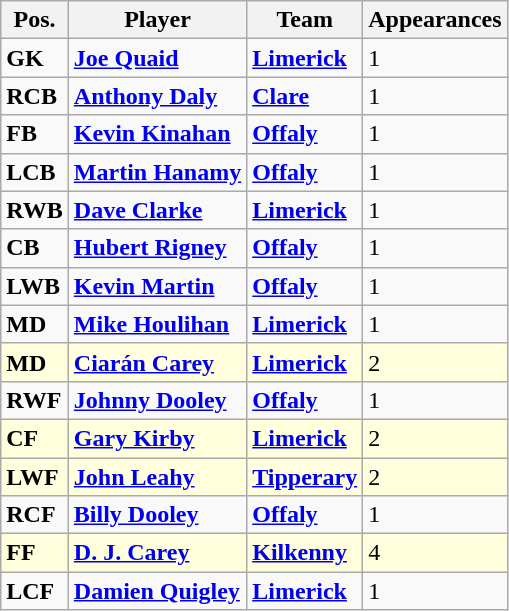<table class="wikitable">
<tr>
<th>Pos.</th>
<th>Player</th>
<th>Team</th>
<th>Appearances</th>
</tr>
<tr>
<td><strong>GK</strong></td>
<td> <strong><a href='#'>Joe Quaid</a></strong></td>
<td><strong><a href='#'>Limerick</a></strong></td>
<td>1</td>
</tr>
<tr>
<td><strong>RCB</strong></td>
<td> <strong><a href='#'>Anthony Daly</a></strong></td>
<td><strong><a href='#'>Clare</a></strong></td>
<td>1</td>
</tr>
<tr>
<td><strong>FB</strong></td>
<td> <strong><a href='#'>Kevin Kinahan</a></strong></td>
<td><strong><a href='#'>Offaly</a></strong></td>
<td>1</td>
</tr>
<tr>
<td><strong>LCB</strong></td>
<td> <strong><a href='#'>Martin Hanamy</a></strong></td>
<td><strong><a href='#'>Offaly</a></strong></td>
<td>1</td>
</tr>
<tr>
<td><strong>RWB</strong></td>
<td> <strong><a href='#'>Dave Clarke</a></strong></td>
<td><strong><a href='#'>Limerick</a></strong></td>
<td>1</td>
</tr>
<tr>
<td><strong>CB</strong></td>
<td> <strong><a href='#'>Hubert Rigney</a></strong></td>
<td><strong><a href='#'>Offaly</a></strong></td>
<td>1</td>
</tr>
<tr>
<td><strong>LWB</strong></td>
<td> <strong><a href='#'>Kevin Martin</a></strong></td>
<td><strong><a href='#'>Offaly</a></strong></td>
<td>1</td>
</tr>
<tr>
<td><strong>MD</strong></td>
<td> <strong><a href='#'>Mike Houlihan</a></strong></td>
<td><strong><a href='#'>Limerick</a></strong></td>
<td>1</td>
</tr>
<tr bgcolor=#FFFFDD>
<td><strong>MD</strong></td>
<td> <strong><a href='#'>Ciarán Carey</a></strong></td>
<td><strong><a href='#'>Limerick</a></strong></td>
<td>2</td>
</tr>
<tr>
<td><strong>RWF</strong></td>
<td> <strong><a href='#'>Johnny Dooley</a></strong></td>
<td><strong><a href='#'>Offaly</a></strong></td>
<td>1</td>
</tr>
<tr bgcolor=#FFFFDD>
<td><strong>CF</strong></td>
<td> <strong><a href='#'>Gary Kirby</a></strong></td>
<td><strong><a href='#'>Limerick</a></strong></td>
<td>2</td>
</tr>
<tr bgcolor=#FFFFDD>
<td><strong>LWF</strong></td>
<td> <strong><a href='#'>John Leahy</a></strong></td>
<td><strong><a href='#'>Tipperary</a></strong></td>
<td>2</td>
</tr>
<tr>
<td><strong>RCF</strong></td>
<td> <strong><a href='#'>Billy Dooley</a></strong></td>
<td><strong><a href='#'>Offaly</a></strong></td>
<td>1</td>
</tr>
<tr bgcolor=#FFFFDD>
<td><strong>FF</strong></td>
<td> <strong><a href='#'>D. J. Carey</a></strong></td>
<td><strong><a href='#'>Kilkenny</a></strong></td>
<td>4</td>
</tr>
<tr>
<td><strong>LCF</strong></td>
<td> <strong><a href='#'>Damien Quigley</a></strong></td>
<td><strong><a href='#'>Limerick</a></strong></td>
<td>1</td>
</tr>
</table>
